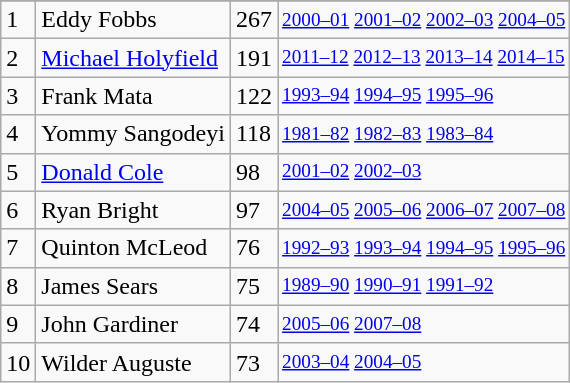<table class="wikitable">
<tr>
</tr>
<tr>
<td>1</td>
<td>Eddy Fobbs</td>
<td>267</td>
<td style="font-size:80%;"><a href='#'>2000–01</a> <a href='#'>2001–02</a> <a href='#'>2002–03</a> <a href='#'>2004–05</a></td>
</tr>
<tr>
<td>2</td>
<td><a href='#'>Michael Holyfield</a></td>
<td>191</td>
<td style="font-size:80%;"><a href='#'>2011–12</a> <a href='#'>2012–13</a> <a href='#'>2013–14</a> <a href='#'>2014–15</a></td>
</tr>
<tr>
<td>3</td>
<td>Frank Mata</td>
<td>122</td>
<td style="font-size:80%;"><a href='#'>1993–94</a> <a href='#'>1994–95</a> <a href='#'>1995–96</a></td>
</tr>
<tr>
<td>4</td>
<td>Yommy Sangodeyi</td>
<td>118</td>
<td style="font-size:80%;"><a href='#'>1981–82</a> <a href='#'>1982–83</a> <a href='#'>1983–84</a></td>
</tr>
<tr>
<td>5</td>
<td><a href='#'>Donald Cole</a></td>
<td>98</td>
<td style="font-size:80%;"><a href='#'>2001–02</a> <a href='#'>2002–03</a></td>
</tr>
<tr>
<td>6</td>
<td>Ryan Bright</td>
<td>97</td>
<td style="font-size:80%;"><a href='#'>2004–05</a> <a href='#'>2005–06</a> <a href='#'>2006–07</a> <a href='#'>2007–08</a></td>
</tr>
<tr>
<td>7</td>
<td>Quinton McLeod</td>
<td>76</td>
<td style="font-size:80%;"><a href='#'>1992–93</a> <a href='#'>1993–94</a> <a href='#'>1994–95</a> <a href='#'>1995–96</a></td>
</tr>
<tr>
<td>8</td>
<td>James Sears</td>
<td>75</td>
<td style="font-size:80%;"><a href='#'>1989–90</a> <a href='#'>1990–91</a> <a href='#'>1991–92</a></td>
</tr>
<tr>
<td>9</td>
<td>John Gardiner</td>
<td>74</td>
<td style="font-size:80%;"><a href='#'>2005–06</a> <a href='#'>2007–08</a></td>
</tr>
<tr>
<td>10</td>
<td>Wilder Auguste</td>
<td>73</td>
<td style="font-size:80%;"><a href='#'>2003–04</a> <a href='#'>2004–05</a></td>
</tr>
</table>
